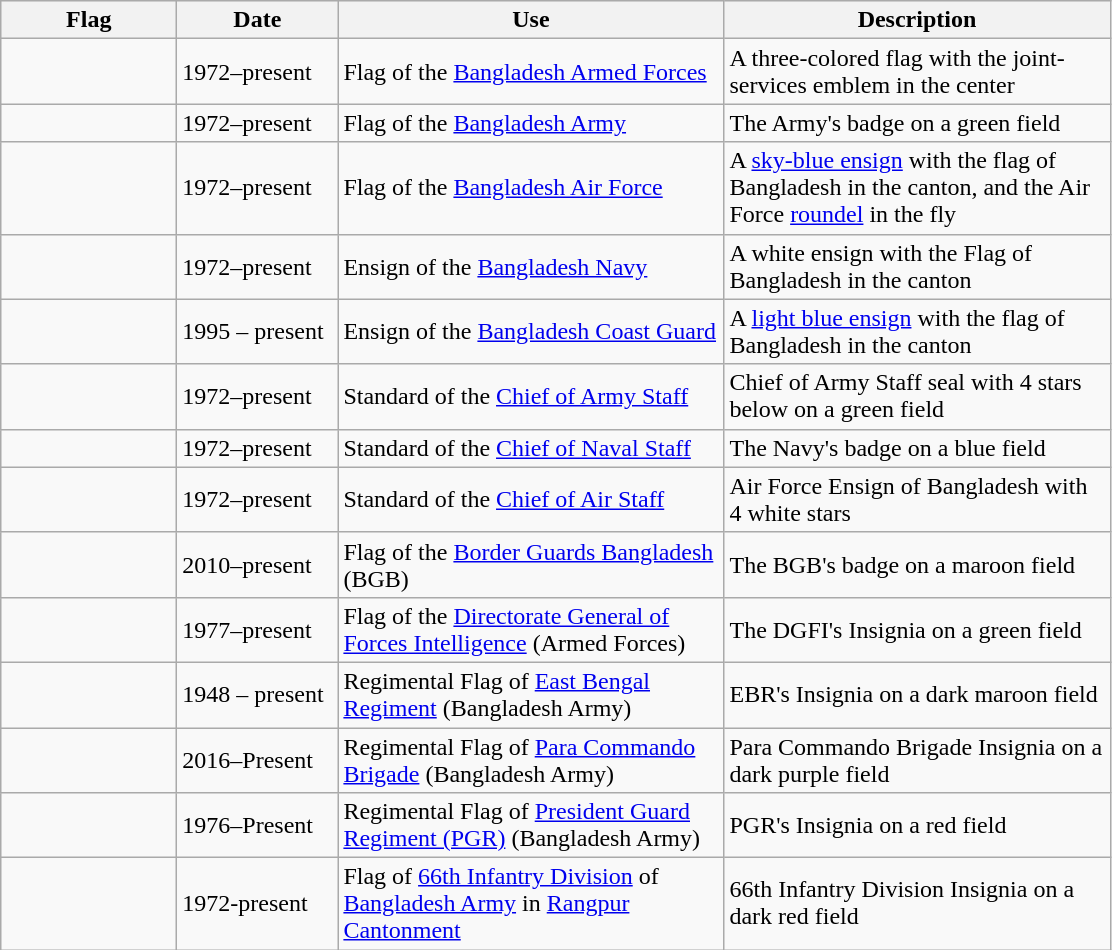<table class="wikitable">
<tr style="background:#efefef;">
<th style="width:110px;">Flag</th>
<th style="width:100px;">Date</th>
<th style="width:250px;">Use</th>
<th style="width:250px;">Description</th>
</tr>
<tr>
<td></td>
<td>1972–present</td>
<td>Flag of the <a href='#'>Bangladesh Armed Forces</a></td>
<td>A three-colored flag with the joint-services emblem in the center</td>
</tr>
<tr>
<td></td>
<td>1972–present</td>
<td>Flag of the <a href='#'>Bangladesh Army</a></td>
<td>The Army's badge on a green field</td>
</tr>
<tr>
<td></td>
<td>1972–present</td>
<td>Flag of the <a href='#'>Bangladesh Air Force</a></td>
<td>A <a href='#'>sky-blue ensign</a> with the flag of Bangladesh in the canton, and the Air Force <a href='#'>roundel</a> in the fly</td>
</tr>
<tr>
<td></td>
<td>1972–present</td>
<td>Ensign of the <a href='#'>Bangladesh Navy</a></td>
<td>A white  ensign with the Flag of Bangladesh in the canton</td>
</tr>
<tr>
<td></td>
<td>1995 – present</td>
<td>Ensign of the <a href='#'>Bangladesh Coast Guard</a></td>
<td>A <a href='#'>light blue ensign</a> with the flag of Bangladesh in the canton</td>
</tr>
<tr>
<td></td>
<td>1972–present</td>
<td>Standard of the <a href='#'>Chief of Army Staff</a></td>
<td>Chief of Army Staff seal with 4 stars below on a green field</td>
</tr>
<tr>
<td></td>
<td>1972–present</td>
<td>Standard of the <a href='#'>Chief of Naval Staff</a></td>
<td>The Navy's badge on a blue field</td>
</tr>
<tr>
<td></td>
<td>1972–present</td>
<td>Standard of the <a href='#'>Chief of Air Staff</a></td>
<td>Air Force Ensign of Bangladesh with 4 white stars</td>
</tr>
<tr>
<td></td>
<td>2010–present</td>
<td>Flag of the <a href='#'>Border Guards Bangladesh</a> (BGB)</td>
<td>The BGB's badge on a maroon field</td>
</tr>
<tr>
<td></td>
<td>1977–present</td>
<td>Flag of the <a href='#'>Directorate General of Forces Intelligence</a> (Armed Forces)</td>
<td>The DGFI's Insignia on a green field</td>
</tr>
<tr>
<td></td>
<td>1948 – present</td>
<td>Regimental Flag of <a href='#'>East Bengal Regiment</a> (Bangladesh Army)</td>
<td>EBR's Insignia on a dark maroon field</td>
</tr>
<tr>
<td></td>
<td>2016–Present</td>
<td>Regimental Flag of <a href='#'>Para Commando Brigade</a> (Bangladesh Army)</td>
<td>Para Commando Brigade Insignia on a dark purple field</td>
</tr>
<tr>
<td></td>
<td>1976–Present</td>
<td>Regimental Flag of <a href='#'>President Guard Regiment (PGR)</a> (Bangladesh Army)</td>
<td>PGR's Insignia on a red field</td>
</tr>
<tr>
<td></td>
<td>1972-present</td>
<td>Flag of <a href='#'>66th Infantry Division</a> of <a href='#'>Bangladesh Army</a> in <a href='#'>Rangpur Cantonment</a></td>
<td>66th Infantry Division Insignia on a dark red field</td>
</tr>
</table>
